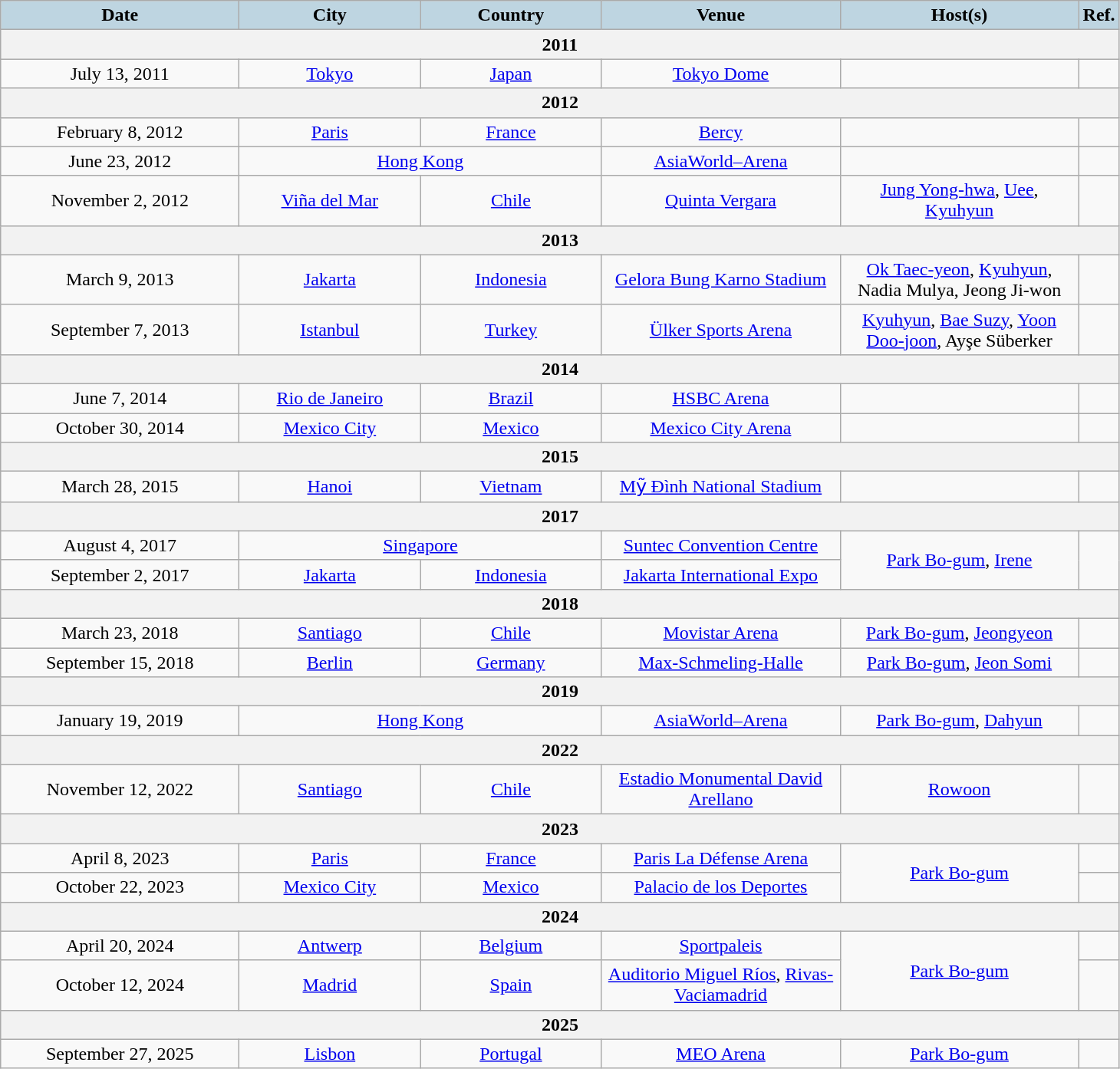<table class="wikitable sortable" style="text-align:center;">
<tr>
<th style="background:#BED5E1;" width="200">Date</th>
<th style="background:#BED5E1;" width="150">City</th>
<th style="background:#BED5E1;" width="150">Country</th>
<th style="background:#BED5E1;" width="200">Venue</th>
<th style="background:#BED5E1;" width="200">Host(s)</th>
<th style="background:#BED5E1;">Ref.</th>
</tr>
<tr>
<th colspan="6">2011</th>
</tr>
<tr>
<td>July 13, 2011</td>
<td><a href='#'>Tokyo</a></td>
<td><a href='#'>Japan</a></td>
<td><a href='#'>Tokyo Dome</a></td>
<td></td>
<td></td>
</tr>
<tr>
<th colspan="6">2012</th>
</tr>
<tr>
<td>February 8, 2012</td>
<td><a href='#'>Paris</a></td>
<td><a href='#'>France</a></td>
<td><a href='#'>Bercy</a></td>
<td></td>
<td></td>
</tr>
<tr>
<td>June 23, 2012</td>
<td colspan="2"><a href='#'>Hong Kong</a></td>
<td><a href='#'>AsiaWorld–Arena</a></td>
<td></td>
<td></td>
</tr>
<tr>
<td>November 2, 2012</td>
<td><a href='#'>Viña del Mar</a></td>
<td><a href='#'>Chile</a></td>
<td><a href='#'>Quinta Vergara</a></td>
<td><a href='#'>Jung Yong-hwa</a>, <a href='#'>Uee</a>, <a href='#'>Kyuhyun</a></td>
<td></td>
</tr>
<tr>
<th colspan="6">2013</th>
</tr>
<tr>
<td>March 9, 2013</td>
<td><a href='#'>Jakarta</a></td>
<td><a href='#'>Indonesia</a></td>
<td><a href='#'>Gelora Bung Karno Stadium</a></td>
<td><a href='#'>Ok Taec-yeon</a>, <a href='#'>Kyuhyun</a>, Nadia Mulya, Jeong Ji-won</td>
<td></td>
</tr>
<tr>
<td>September 7, 2013</td>
<td><a href='#'>Istanbul</a></td>
<td><a href='#'>Turkey</a></td>
<td><a href='#'>Ülker Sports Arena</a></td>
<td><a href='#'>Kyuhyun</a>, <a href='#'>Bae Suzy</a>, <a href='#'>Yoon Doo-joon</a>, Ayşe Süberker</td>
<td></td>
</tr>
<tr>
<th colspan="6">2014</th>
</tr>
<tr>
<td>June 7, 2014</td>
<td><a href='#'>Rio de Janeiro</a></td>
<td><a href='#'>Brazil</a></td>
<td><a href='#'>HSBC Arena</a></td>
<td></td>
<td></td>
</tr>
<tr>
<td>October 30, 2014</td>
<td><a href='#'>Mexico City</a></td>
<td><a href='#'>Mexico</a></td>
<td><a href='#'>Mexico City Arena</a></td>
<td></td>
<td></td>
</tr>
<tr>
<th colspan="6">2015</th>
</tr>
<tr>
<td>March 28, 2015</td>
<td><a href='#'>Hanoi</a></td>
<td><a href='#'>Vietnam</a></td>
<td><a href='#'>Mỹ Đình National Stadium</a></td>
<td></td>
<td></td>
</tr>
<tr>
<th colspan="6">2017</th>
</tr>
<tr>
<td>August 4, 2017</td>
<td colspan="2"><a href='#'>Singapore</a></td>
<td><a href='#'>Suntec Convention Centre</a></td>
<td rowspan="2"><a href='#'>Park Bo-gum</a>, <a href='#'>Irene</a></td>
<td rowspan="2"></td>
</tr>
<tr>
<td>September 2, 2017</td>
<td><a href='#'>Jakarta</a></td>
<td><a href='#'>Indonesia</a></td>
<td><a href='#'>Jakarta International Expo</a></td>
</tr>
<tr>
<th colspan="6">2018</th>
</tr>
<tr>
<td>March 23, 2018</td>
<td><a href='#'>Santiago</a></td>
<td><a href='#'>Chile</a></td>
<td><a href='#'>Movistar Arena</a></td>
<td><a href='#'>Park Bo-gum</a>, <a href='#'>Jeongyeon</a></td>
<td></td>
</tr>
<tr>
<td>September 15, 2018</td>
<td><a href='#'>Berlin</a></td>
<td><a href='#'>Germany</a></td>
<td><a href='#'>Max-Schmeling-Halle</a></td>
<td><a href='#'>Park Bo-gum</a>, <a href='#'>Jeon Somi</a></td>
<td></td>
</tr>
<tr>
<th colspan="6">2019</th>
</tr>
<tr>
<td>January 19, 2019</td>
<td colspan="2"><a href='#'>Hong Kong</a></td>
<td><a href='#'>AsiaWorld–Arena</a></td>
<td><a href='#'>Park Bo-gum</a>, <a href='#'>Dahyun</a></td>
<td></td>
</tr>
<tr>
<th colspan="6">2022</th>
</tr>
<tr>
<td>November 12, 2022</td>
<td><a href='#'>Santiago</a></td>
<td><a href='#'>Chile</a></td>
<td><a href='#'>Estadio Monumental David Arellano</a></td>
<td><a href='#'>Rowoon</a></td>
<td></td>
</tr>
<tr>
<th colspan="6">2023</th>
</tr>
<tr>
<td>April 8, 2023</td>
<td><a href='#'>Paris</a></td>
<td><a href='#'>France</a></td>
<td><a href='#'>Paris La Défense Arena</a></td>
<td rowspan="2"><a href='#'>Park Bo-gum</a></td>
<td></td>
</tr>
<tr>
<td>October 22, 2023</td>
<td><a href='#'>Mexico City</a></td>
<td><a href='#'>Mexico</a></td>
<td><a href='#'>Palacio de los Deportes</a></td>
<td></td>
</tr>
<tr>
<th colspan="6">2024</th>
</tr>
<tr>
<td>April 20, 2024</td>
<td><a href='#'>Antwerp</a></td>
<td><a href='#'>Belgium</a></td>
<td><a href='#'>Sportpaleis</a></td>
<td rowspan="2"><a href='#'>Park Bo-gum</a></td>
<td></td>
</tr>
<tr>
<td>October 12, 2024</td>
<td><a href='#'>Madrid</a></td>
<td><a href='#'>Spain</a></td>
<td><a href='#'>Auditorio Miguel Ríos</a>, <a href='#'>Rivas-Vaciamadrid</a></td>
<td></td>
</tr>
<tr>
<th colspan="6">2025</th>
</tr>
<tr>
<td>September 27, 2025</td>
<td><a href='#'>Lisbon</a></td>
<td><a href='#'>Portugal</a></td>
<td><a href='#'>MEO Arena</a></td>
<td><a href='#'>Park Bo-gum</a></td>
<td></td>
</tr>
</table>
